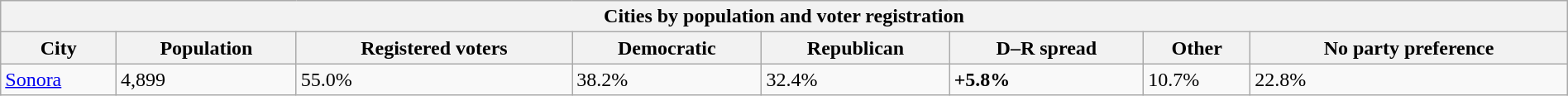<table class="wikitable collapsible collapsed sortable" style="width: 100%;">
<tr>
<th colspan="8">Cities by population and voter registration</th>
</tr>
<tr>
<th>City</th>
<th data-sort-type="number">Population</th>
<th data-sort-type="number">Registered voters<br></th>
<th data-sort-type="number">Democratic</th>
<th data-sort-type="number">Republican</th>
<th data-sort-type="number">D–R spread</th>
<th data-sort-type="number">Other</th>
<th data-sort-type="number">No party preference</th>
</tr>
<tr>
<td><a href='#'>Sonora</a></td>
<td>4,899</td>
<td>55.0%</td>
<td>38.2%</td>
<td>32.4%</td>
<td><span><strong>+5.8%</strong></span></td>
<td>10.7%</td>
<td>22.8%</td>
</tr>
</table>
